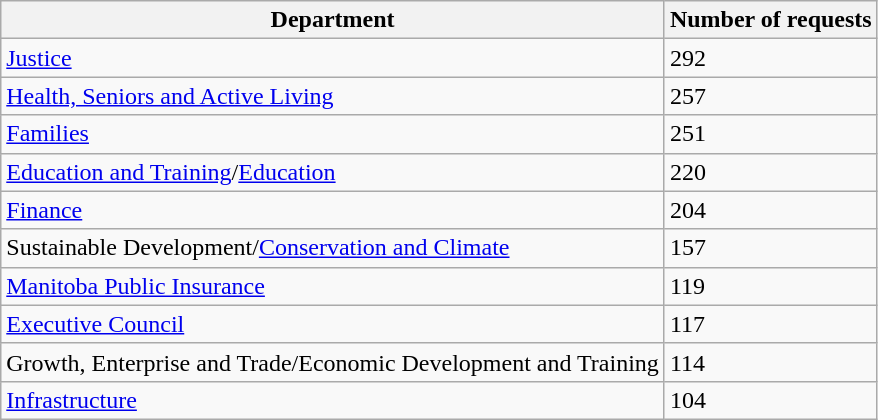<table class="wikitable">
<tr>
<th>Department</th>
<th>Number of requests</th>
</tr>
<tr>
<td><a href='#'>Justice</a></td>
<td>292</td>
</tr>
<tr>
<td><a href='#'>Health, Seniors and Active Living</a></td>
<td>257</td>
</tr>
<tr>
<td><a href='#'>Families</a></td>
<td>251</td>
</tr>
<tr>
<td><a href='#'>Education and Training</a>/<a href='#'>Education</a></td>
<td>220</td>
</tr>
<tr>
<td><a href='#'>Finance</a></td>
<td>204</td>
</tr>
<tr>
<td>Sustainable Development/<a href='#'>Conservation and Climate</a></td>
<td>157</td>
</tr>
<tr>
<td><a href='#'>Manitoba Public Insurance</a></td>
<td>119</td>
</tr>
<tr>
<td><a href='#'>Executive Council</a></td>
<td>117</td>
</tr>
<tr>
<td>Growth, Enterprise and Trade/Economic Development and Training</td>
<td>114</td>
</tr>
<tr>
<td><a href='#'>Infrastructure</a></td>
<td>104</td>
</tr>
</table>
